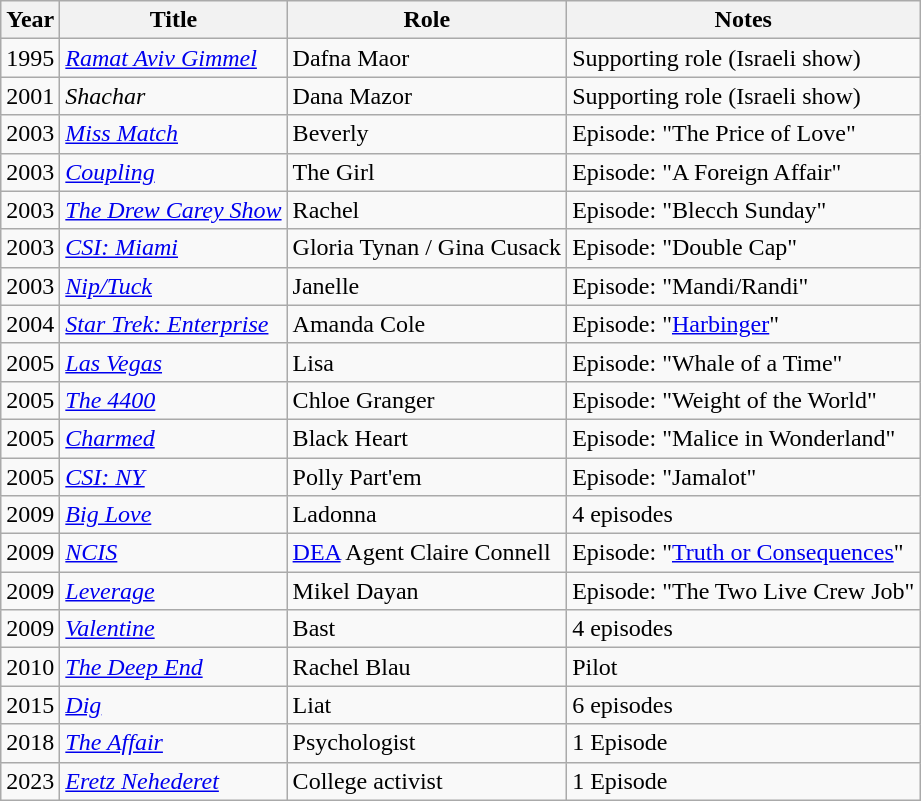<table class="wikitable sortable">
<tr>
<th>Year</th>
<th>Title</th>
<th>Role</th>
<th class="unsortable">Notes</th>
</tr>
<tr>
<td>1995</td>
<td><em><a href='#'>Ramat Aviv Gimmel</a></em></td>
<td>Dafna Maor</td>
<td>Supporting role (Israeli show)</td>
</tr>
<tr>
<td>2001</td>
<td><em>Shachar</em></td>
<td>Dana Mazor</td>
<td>Supporting role (Israeli show)</td>
</tr>
<tr>
<td>2003</td>
<td><em><a href='#'>Miss Match</a></em></td>
<td>Beverly</td>
<td>Episode: "The Price of Love"</td>
</tr>
<tr>
<td>2003</td>
<td><em><a href='#'>Coupling</a></em></td>
<td>The Girl</td>
<td>Episode: "A Foreign Affair"</td>
</tr>
<tr>
<td>2003</td>
<td><em><a href='#'>The Drew Carey Show</a></em></td>
<td>Rachel</td>
<td>Episode: "Blecch Sunday"</td>
</tr>
<tr>
<td>2003</td>
<td><em><a href='#'>CSI: Miami</a></em></td>
<td>Gloria Tynan / Gina Cusack</td>
<td>Episode: "Double Cap"</td>
</tr>
<tr>
<td>2003</td>
<td><em><a href='#'>Nip/Tuck</a></em></td>
<td>Janelle</td>
<td>Episode: "Mandi/Randi"</td>
</tr>
<tr>
<td>2004</td>
<td><em><a href='#'>Star Trek: Enterprise</a></em></td>
<td>Amanda Cole</td>
<td>Episode: "<a href='#'>Harbinger</a>"</td>
</tr>
<tr>
<td>2005</td>
<td><em><a href='#'>Las Vegas</a></em></td>
<td>Lisa</td>
<td>Episode: "Whale of a Time"</td>
</tr>
<tr>
<td>2005</td>
<td><em><a href='#'>The 4400</a></em></td>
<td>Chloe Granger</td>
<td>Episode: "Weight of the World"</td>
</tr>
<tr>
<td>2005</td>
<td><em><a href='#'>Charmed</a></em></td>
<td>Black Heart</td>
<td>Episode: "Malice in Wonderland"</td>
</tr>
<tr>
<td>2005</td>
<td><em><a href='#'>CSI: NY</a></em></td>
<td>Polly Part'em</td>
<td>Episode: "Jamalot"</td>
</tr>
<tr>
<td>2009</td>
<td><em><a href='#'>Big Love</a></em></td>
<td>Ladonna</td>
<td>4 episodes</td>
</tr>
<tr>
<td>2009</td>
<td><em><a href='#'>NCIS</a></em></td>
<td><a href='#'>DEA</a> Agent Claire Connell</td>
<td>Episode: "<a href='#'>Truth or Consequences</a>"</td>
</tr>
<tr>
<td>2009</td>
<td><em><a href='#'>Leverage</a></em></td>
<td>Mikel Dayan</td>
<td>Episode: "The Two Live Crew Job"</td>
</tr>
<tr>
<td>2009</td>
<td><em><a href='#'>Valentine</a></em></td>
<td>Bast</td>
<td>4 episodes</td>
</tr>
<tr>
<td>2010</td>
<td><em><a href='#'>The Deep End</a></em></td>
<td>Rachel Blau</td>
<td>Pilot</td>
</tr>
<tr>
<td>2015</td>
<td><em><a href='#'>Dig</a></em></td>
<td>Liat</td>
<td>6 episodes</td>
</tr>
<tr>
<td>2018</td>
<td><em><a href='#'>The Affair</a></em></td>
<td>Psychologist</td>
<td>1 Episode</td>
</tr>
<tr>
<td>2023</td>
<td><em><a href='#'>Eretz Nehederet</a></em></td>
<td>College activist</td>
<td>1 Episode</td>
</tr>
</table>
